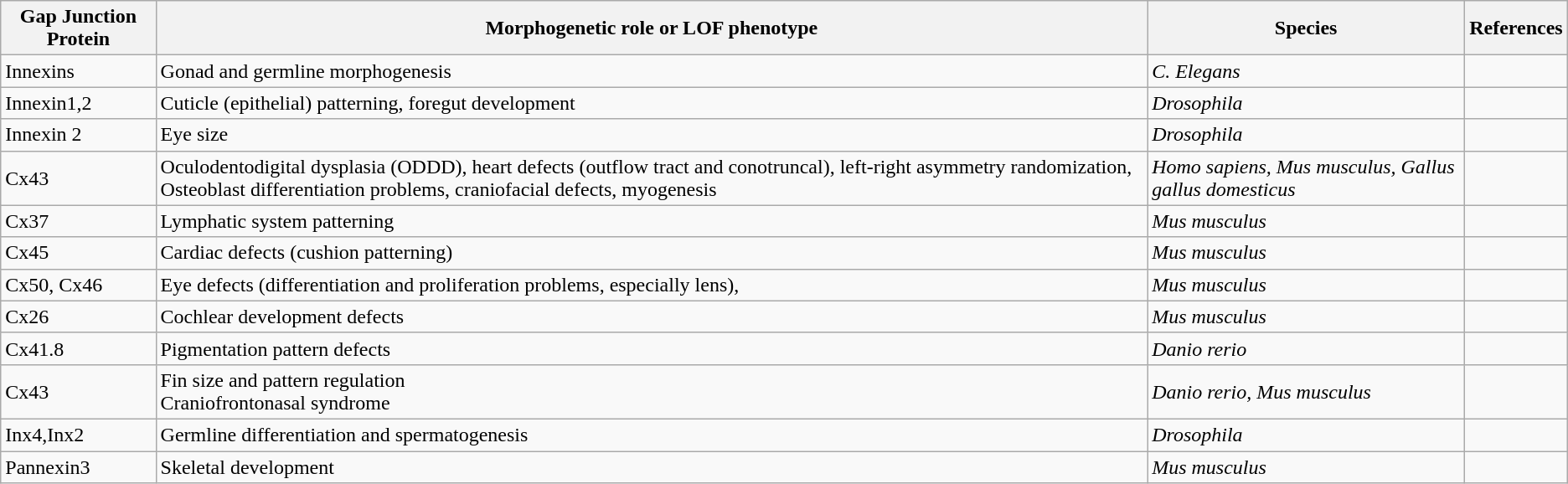<table class="wikitable">
<tr>
<th>Gap Junction Protein</th>
<th>Morphogenetic role or LOF phenotype</th>
<th>Species</th>
<th>References</th>
</tr>
<tr>
<td>Innexins</td>
<td>Gonad and germline morphogenesis</td>
<td><em>C. Elegans</em></td>
<td></td>
</tr>
<tr>
<td>Innexin1,2</td>
<td>Cuticle (epithelial) patterning, foregut development</td>
<td><em>Drosophila</em></td>
<td></td>
</tr>
<tr>
<td>Innexin 2</td>
<td>Eye size</td>
<td><em>Drosophila</em></td>
<td></td>
</tr>
<tr>
<td>Cx43</td>
<td>Oculodentodigital dysplasia (ODDD), heart defects (outflow tract and conotruncal), left-right asymmetry randomization, Osteoblast differentiation problems, craniofacial defects, myogenesis</td>
<td><em>Homo sapiens, Mus musculus, Gallus gallus domesticus</em></td>
<td></td>
</tr>
<tr>
<td>Cx37</td>
<td>Lymphatic system patterning</td>
<td><em>Mus musculus</em></td>
<td></td>
</tr>
<tr>
<td>Cx45</td>
<td>Cardiac defects (cushion patterning)</td>
<td><em>Mus musculus</em></td>
<td></td>
</tr>
<tr>
<td>Cx50, Cx46</td>
<td>Eye defects (differentiation and proliferation problems, especially lens),</td>
<td><em>Mus musculus</em></td>
<td></td>
</tr>
<tr>
<td>Cx26</td>
<td>Cochlear development defects</td>
<td><em>Mus musculus</em></td>
<td></td>
</tr>
<tr>
<td>Cx41.8</td>
<td>Pigmentation pattern defects</td>
<td><em>Danio rerio</em></td>
<td></td>
</tr>
<tr>
<td>Cx43</td>
<td>Fin size and pattern regulation<br>Craniofrontonasal syndrome</td>
<td><em>Danio rerio, Mus musculus</em></td>
<td></td>
</tr>
<tr>
<td>Inx4,Inx2</td>
<td>Germline differentiation and spermatogenesis</td>
<td><em>Drosophila</em></td>
<td></td>
</tr>
<tr>
<td>Pannexin3</td>
<td>Skeletal development</td>
<td><em>Mus musculus</em></td>
<td></td>
</tr>
</table>
